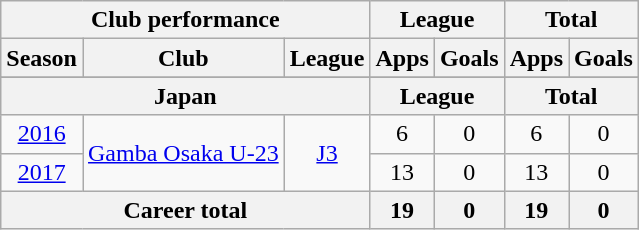<table class="wikitable" style="text-align:center">
<tr>
<th colspan=3>Club performance</th>
<th colspan=2>League</th>
<th colspan=2>Total</th>
</tr>
<tr>
<th>Season</th>
<th>Club</th>
<th>League</th>
<th>Apps</th>
<th>Goals</th>
<th>Apps</th>
<th>Goals</th>
</tr>
<tr>
</tr>
<tr>
<th colspan=3>Japan</th>
<th colspan=2>League</th>
<th colspan=2>Total</th>
</tr>
<tr>
<td><a href='#'>2016</a></td>
<td rowspan="2"><a href='#'>Gamba Osaka U-23</a></td>
<td rowspan="2"><a href='#'>J3</a></td>
<td>6</td>
<td>0</td>
<td>6</td>
<td>0</td>
</tr>
<tr>
<td><a href='#'>2017</a></td>
<td>13</td>
<td>0</td>
<td>13</td>
<td>0</td>
</tr>
<tr>
<th colspan=3>Career total</th>
<th>19</th>
<th>0</th>
<th>19</th>
<th>0</th>
</tr>
</table>
